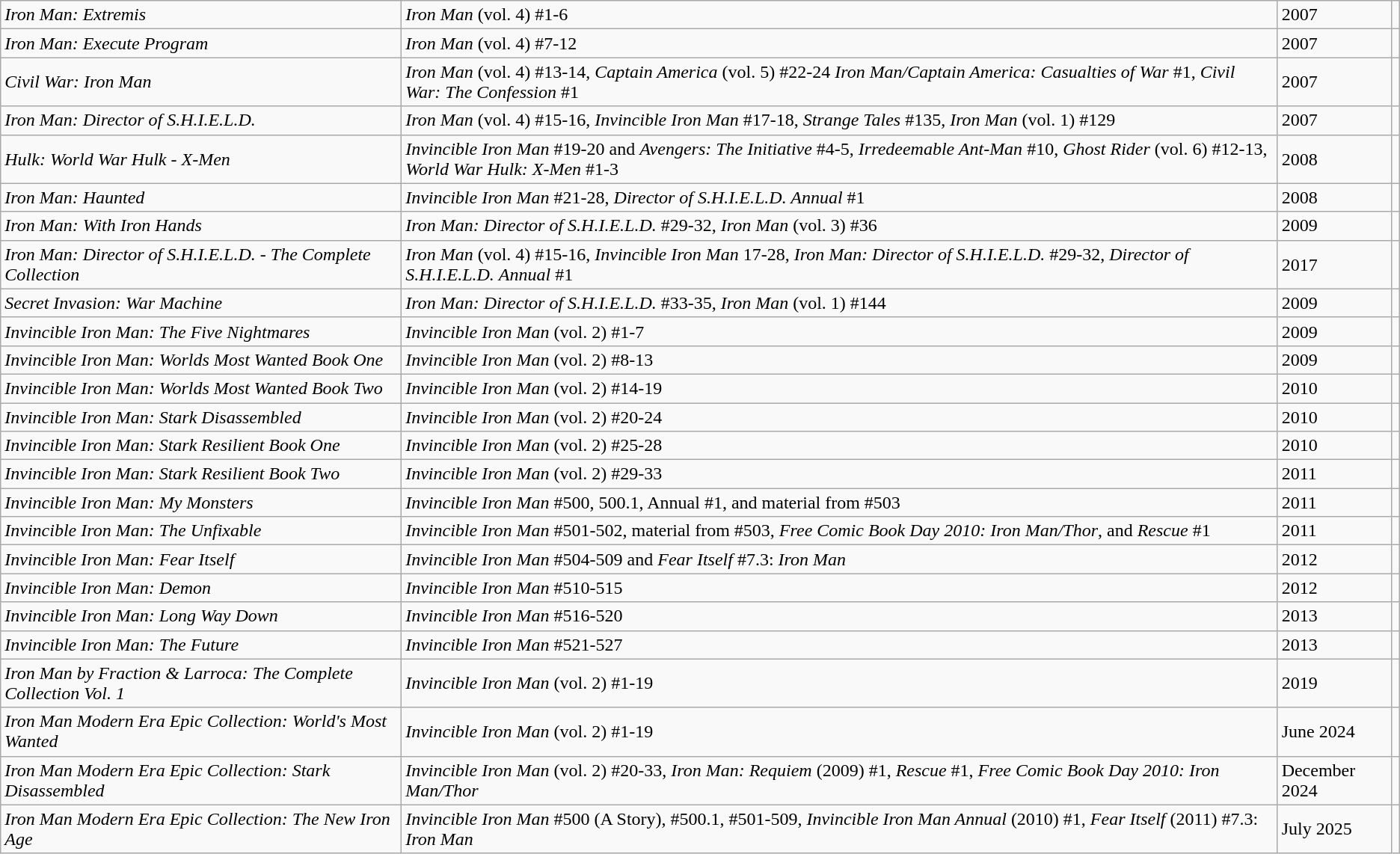<table class="wikitable sortable">
<tr>
<td><em>Iron Man: Extremis</em></td>
<td><em>Iron Man</em> (vol. 4) #1-6</td>
<td>2007</td>
<td></td>
</tr>
<tr>
<td><em>Iron Man: Execute Program</em></td>
<td><em>Iron Man</em> (vol. 4) #7-12</td>
<td>2007</td>
<td></td>
</tr>
<tr>
<td><em>Civil War: Iron Man</em></td>
<td><em>Iron Man</em> (vol. 4) #13-14, <em>Captain America</em> (vol. 5) #22-24 <em>Iron Man/Captain America: Casualties of War</em> #1, <em>Civil War: The Confession</em> #1</td>
<td>2007</td>
<td></td>
</tr>
<tr>
<td><em>Iron Man: Director of S.H.I.E.L.D.</em></td>
<td><em>Iron Man</em> (vol. 4) #15-16, <em>Invincible Iron Man</em> #17-18, <em>Strange Tales</em> #135, <em>Iron Man</em> (vol. 1) #129</td>
<td>2007</td>
<td></td>
</tr>
<tr>
<td><em>Hulk: World War Hulk - X-Men</em></td>
<td><em>Invincible Iron Man</em> #19-20 and <em>Avengers: The Initiative</em> #4-5, <em>Irredeemable Ant-Man</em> #10, <em>Ghost Rider</em> (vol. 6) #12-13, <em>World War Hulk: X-Men</em> #1-3</td>
<td>2008</td>
<td></td>
</tr>
<tr>
<td><em>Iron Man: Haunted</em></td>
<td><em>Invincible Iron Man</em> #21-28, <em>Director of S.H.I.E.L.D. Annual</em> #1</td>
<td>2008</td>
<td></td>
</tr>
<tr>
<td><em>Iron Man: With Iron Hands</em></td>
<td><em>Iron Man: Director of S.H.I.E.L.D.</em> #29-32, <em>Iron Man</em> (vol. 3) #36</td>
<td>2009</td>
<td></td>
</tr>
<tr>
<td><em>Iron Man: Director of S.H.I.E.L.D. - The Complete Collection</em></td>
<td><em>Iron Man</em> (vol. 4) #15-16, <em>Invincible Iron Man</em> 17-28, <em>Iron Man: Director of S.H.I.E.L.D.</em> #29-32, <em>Director of S.H.I.E.L.D.</em> <em>Annual</em> #1</td>
<td>2017</td>
<td></td>
</tr>
<tr>
<td><em>Secret Invasion: War Machine</em></td>
<td><em>Iron Man: Director of S.H.I.E.L.D.</em> #33-35, <em>Iron Man</em> (vol. 1) #144</td>
<td>2009</td>
<td></td>
</tr>
<tr>
<td><em>Invincible Iron Man: The Five Nightmares</em></td>
<td><em>Invincible Iron Man</em> (vol. 2) #1-7</td>
<td>2009</td>
<td></td>
</tr>
<tr>
<td><em>Invincible Iron Man: Worlds Most Wanted Book One</em></td>
<td><em>Invincible Iron Man</em> (vol. 2) #8-13</td>
<td>2009</td>
<td></td>
</tr>
<tr>
<td><em>Invincible Iron Man: Worlds Most Wanted Book Two</em></td>
<td><em>Invincible Iron Man</em> (vol. 2) #14-19</td>
<td>2010</td>
<td></td>
</tr>
<tr>
<td><em>Invincible Iron Man: Stark Disassembled</em></td>
<td><em>Invincible Iron Man</em> (vol. 2) #20-24</td>
<td>2010</td>
<td></td>
</tr>
<tr>
<td><em>Invincible Iron Man: Stark Resilient Book One</em></td>
<td><em>Invincible Iron Man</em> (vol. 2) #25-28</td>
<td>2010</td>
<td></td>
</tr>
<tr>
<td><em>Invincible Iron Man: Stark Resilient Book Two</em></td>
<td><em>Invincible Iron Man</em> (vol. 2) #29-33</td>
<td>2011</td>
<td></td>
</tr>
<tr>
<td><em>Invincible Iron Man: My Monsters</em></td>
<td><em>Invincible Iron Man</em> #500, 500.1, Annual #1, and material from #503</td>
<td>2011</td>
<td></td>
</tr>
<tr>
<td><em>Invincible Iron Man: The Unfixable</em></td>
<td><em>Invincible Iron Man</em> #501-502, material from #503, <em>Free Comic Book Day 2010: Iron Man/Thor</em>, and <em>Rescue</em> #1</td>
<td>2011</td>
<td></td>
</tr>
<tr>
<td><em>Invincible Iron Man: Fear Itself</em></td>
<td><em>Invincible Iron Man</em> #504-509 and <em>Fear Itself</em> #7.3: <em>Iron Man</em></td>
<td>2012</td>
<td></td>
</tr>
<tr>
<td><em>Invincible Iron Man: Demon</em></td>
<td><em>Invincible Iron Man</em> #510-515</td>
<td>2012</td>
<td></td>
</tr>
<tr>
<td><em>Invincible Iron Man: Long Way Down</em></td>
<td><em>Invincible Iron Man</em> #516-520</td>
<td>2013</td>
<td></td>
</tr>
<tr>
<td><em>Invincible Iron Man: The Future</em></td>
<td><em>Invincible Iron Man</em> #521-527</td>
<td>2013</td>
<td></td>
</tr>
<tr>
<td><em>Iron Man by Fraction & Larroca: The Complete Collection Vol. 1</em></td>
<td><em>Invincible Iron Man</em> (vol. 2) #1-19</td>
<td>2019</td>
<td></td>
</tr>
<tr>
<td><em>Iron Man Modern Era Epic Collection: World's Most Wanted</em></td>
<td><em>Invincible Iron Man</em> (vol. 2) #1-19</td>
<td>June 2024</td>
<td></td>
</tr>
<tr>
<td><em>Iron Man Modern Era Epic Collection: Stark Disassembled</em></td>
<td><em>Invincible Iron Man</em> (vol. 2) #20-33, <em>Iron Man: Requiem</em> (2009) #1, <em>Rescue</em> #1, <em>Free Comic Book Day 2010: Iron Man/Thor</em></td>
<td>December 2024</td>
<td></td>
</tr>
<tr>
<td><em>Iron Man Modern Era Epic Collection: The New Iron Age</em></td>
<td><em>Invincible Iron Man</em> #500 (A Story), #500.1, #501-509, <em>Invincible Iron Man Annual</em> (2010) #1, <em>Fear Itself</em> (2011) #7.3: <em>Iron Man</em></td>
<td>July 2025</td>
<td></td>
</tr>
</table>
